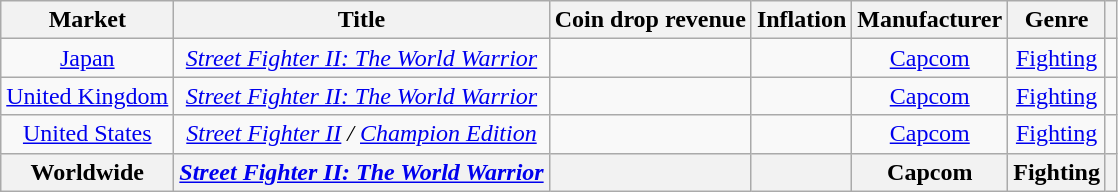<table class="wikitable sortable" style="text-align:center">
<tr>
<th>Market</th>
<th>Title</th>
<th>Coin drop revenue</th>
<th>Inflation</th>
<th>Manufacturer</th>
<th>Genre</th>
<th class="unsortable"></th>
</tr>
<tr>
<td><a href='#'>Japan</a></td>
<td><em><a href='#'>Street Fighter II: The World Warrior</a></em></td>
<td></td>
<td></td>
<td><a href='#'>Capcom</a></td>
<td><a href='#'>Fighting</a></td>
<td></td>
</tr>
<tr>
<td><a href='#'>United Kingdom</a></td>
<td><em><a href='#'>Street Fighter II: The World Warrior</a></em></td>
<td></td>
<td></td>
<td><a href='#'>Capcom</a></td>
<td><a href='#'>Fighting</a></td>
<td></td>
</tr>
<tr>
<td><a href='#'>United States</a></td>
<td><em><a href='#'>Street Fighter II</a> / <a href='#'>Champion Edition</a></em></td>
<td></td>
<td></td>
<td><a href='#'>Capcom</a></td>
<td><a href='#'>Fighting</a></td>
<td></td>
</tr>
<tr>
<th>Worldwide</th>
<th><em><a href='#'>Street Fighter II: The World Warrior</a></em></th>
<th></th>
<th></th>
<th>Capcom</th>
<th>Fighting</th>
<th></th>
</tr>
</table>
